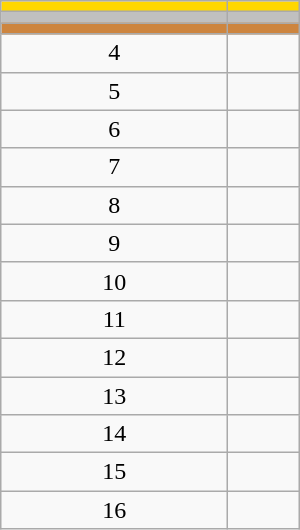<table class="wikitable" style="width:200px;">
<tr style="background:gold;">
<td align=center></td>
<td></td>
</tr>
<tr style="background:silver;">
<td align=center></td>
<td></td>
</tr>
<tr style="background:peru;">
<td align=center></td>
<td></td>
</tr>
<tr>
<td align=center>4</td>
<td></td>
</tr>
<tr>
<td align=center>5</td>
<td></td>
</tr>
<tr>
<td align=center>6</td>
<td></td>
</tr>
<tr>
<td align=center>7</td>
<td></td>
</tr>
<tr>
<td align=center>8</td>
<td></td>
</tr>
<tr>
<td align=center>9</td>
<td></td>
</tr>
<tr>
<td align=center>10</td>
<td></td>
</tr>
<tr>
<td align=center>11</td>
<td></td>
</tr>
<tr>
<td align=center>12</td>
<td></td>
</tr>
<tr>
<td align=center>13</td>
<td></td>
</tr>
<tr>
<td align=center>14</td>
<td></td>
</tr>
<tr>
<td align=center>15</td>
<td></td>
</tr>
<tr>
<td align=center>16</td>
<td></td>
</tr>
</table>
